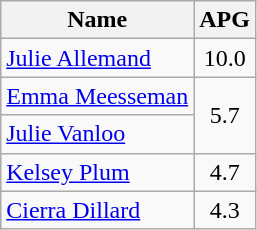<table class=wikitable>
<tr>
<th>Name</th>
<th>APG</th>
</tr>
<tr>
<td> <a href='#'>Julie Allemand</a></td>
<td align=center>10.0</td>
</tr>
<tr>
<td> <a href='#'>Emma Meesseman</a></td>
<td align=center rowspan=2>5.7</td>
</tr>
<tr>
<td> <a href='#'>Julie Vanloo</a></td>
</tr>
<tr>
<td> <a href='#'>Kelsey Plum</a></td>
<td align=center>4.7</td>
</tr>
<tr>
<td> <a href='#'>Cierra Dillard</a></td>
<td align=center>4.3</td>
</tr>
</table>
